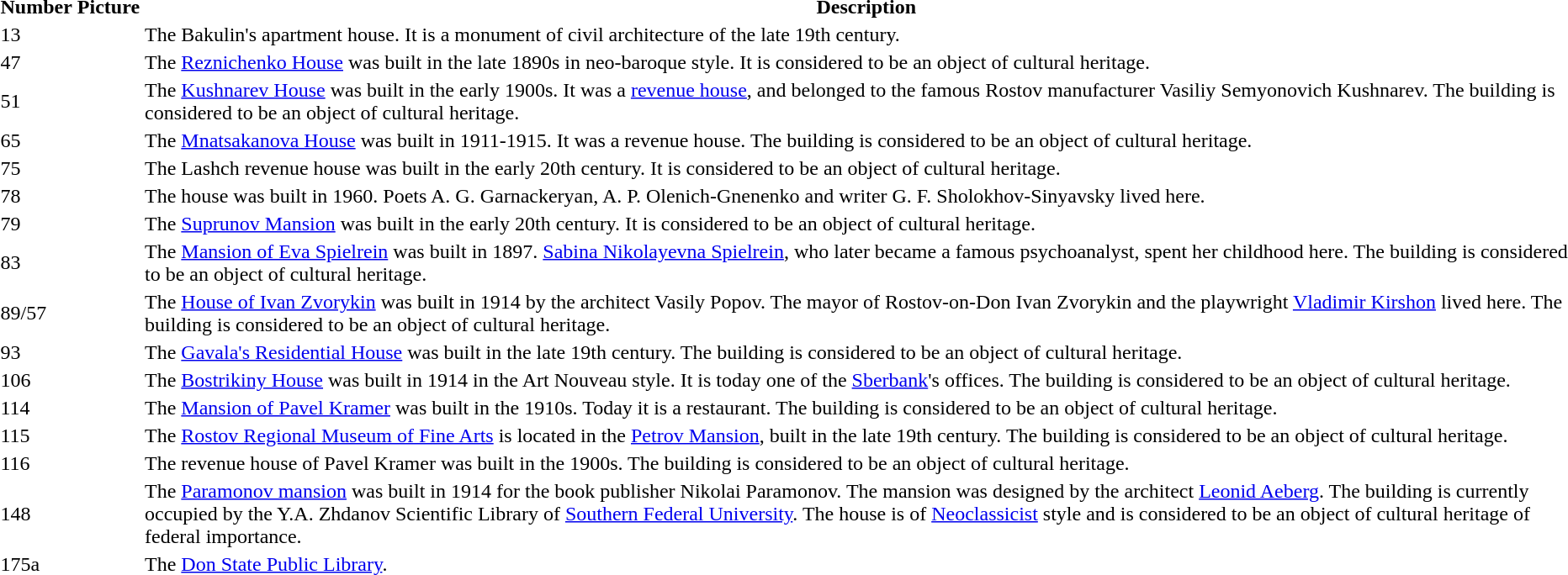<table class="standard">
<tr>
<th>Number</th>
<th>Picture</th>
<th>Description</th>
</tr>
<tr>
<td>13</td>
<td></td>
<td>The Bakulin's apartment house. It is a monument of civil architecture of the late 19th century.</td>
</tr>
<tr>
<td>47</td>
<td></td>
<td>The <a href='#'>Reznichenko House</a> was built in the late 1890s in neo-baroque style. It is considered to be an object of cultural heritage.</td>
</tr>
<tr>
<td>51</td>
<td></td>
<td>The <a href='#'>Kushnarev House</a> was built in the early 1900s. It was a <a href='#'>revenue house</a>, and belonged to the famous Rostov manufacturer Vasiliy Semyonovich Kushnarev. The building is considered to be an object of cultural heritage.</td>
</tr>
<tr>
<td>65</td>
<td></td>
<td>The <a href='#'>Mnatsakanova House</a> was built in 1911-1915. It was a revenue house. The building is considered to be an object of cultural heritage.</td>
</tr>
<tr>
<td>75</td>
<td></td>
<td>The Lashch revenue house was built in the early 20th century. It is considered to be an object of cultural heritage.</td>
</tr>
<tr>
<td>78</td>
<td></td>
<td>The house was built in 1960. Poets A. G. Garnackeryan, A. P. Olenich-Gnenenko and writer G. F. Sholokhov-Sinyavsky lived here.</td>
</tr>
<tr>
<td>79</td>
<td></td>
<td>The <a href='#'>Suprunov Mansion</a> was built in the early 20th century. It is considered to be an object of cultural heritage.</td>
</tr>
<tr>
<td>83</td>
<td></td>
<td>The <a href='#'>Mansion of Eva Spielrein</a> was built in 1897. <a href='#'>Sabina Nikolayevna Spielrein</a>, who later became a famous psychoanalyst, spent her childhood here. The building is considered to be an object of cultural heritage.</td>
</tr>
<tr>
<td>89/57</td>
<td></td>
<td>The <a href='#'>House of Ivan Zvorykin</a> was built in 1914 by the architect Vasily Popov. The mayor of Rostov-on-Don Ivan Zvorykin and the playwright <a href='#'>Vladimir Kirshon</a> lived here. The building is considered to be an object of cultural heritage.</td>
</tr>
<tr>
<td>93</td>
<td></td>
<td>The <a href='#'>Gavala's Residential House</a> was built in the late 19th century. The building is considered to be an object of cultural heritage.</td>
</tr>
<tr>
<td>106</td>
<td></td>
<td>The <a href='#'>Bostrikiny House</a> was built in 1914 in the Art Nouveau style. It is today one of the <a href='#'>Sberbank</a>'s offices. The building is considered to be an object of cultural heritage.</td>
</tr>
<tr>
<td>114</td>
<td></td>
<td>The <a href='#'>Mansion of Pavel Kramer</a> was built in the 1910s. Today it is a restaurant. The building is considered to be an object of cultural heritage.</td>
</tr>
<tr>
<td>115</td>
<td></td>
<td>The <a href='#'>Rostov Regional Museum of Fine Arts</a> is located in the <a href='#'>Petrov Mansion</a>, built in the late 19th century. The building is considered to be an object of cultural heritage.</td>
</tr>
<tr>
<td>116</td>
<td></td>
<td>The revenue house of Pavel Kramer was built in the 1900s. The building is considered to be an object of cultural heritage.</td>
</tr>
<tr>
<td>148</td>
<td></td>
<td>The <a href='#'>Paramonov mansion</a> was built in 1914 for the book publisher Nikolai Paramonov. The mansion was designed by the architect <a href='#'>Leonid Aeberg</a>. The building is currently occupied by the Y.A. Zhdanov Scientific Library of <a href='#'>Southern Federal University</a>. The house is of <a href='#'>Neoclassicist</a> style and is considered to be an object of cultural heritage of federal importance.</td>
</tr>
<tr>
<td>175а</td>
<td></td>
<td>The <a href='#'>Don State Public Library</a>.</td>
</tr>
<tr>
</tr>
</table>
